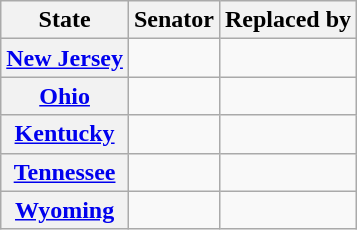<table class="wikitable sortable plainrowheaders">
<tr>
<th scope="col">State</th>
<th scope="col">Senator</th>
<th scope="col">Replaced by</th>
</tr>
<tr>
<th><a href='#'>New Jersey</a></th>
<td></td>
<td></td>
</tr>
<tr>
<th><a href='#'>Ohio</a></th>
<td></td>
<td></td>
</tr>
<tr>
<th><a href='#'>Kentucky</a></th>
<td></td>
<td></td>
</tr>
<tr>
<th><a href='#'>Tennessee</a></th>
<td></td>
<td></td>
</tr>
<tr>
<th><a href='#'>Wyoming</a></th>
<td></td>
<td></td>
</tr>
</table>
